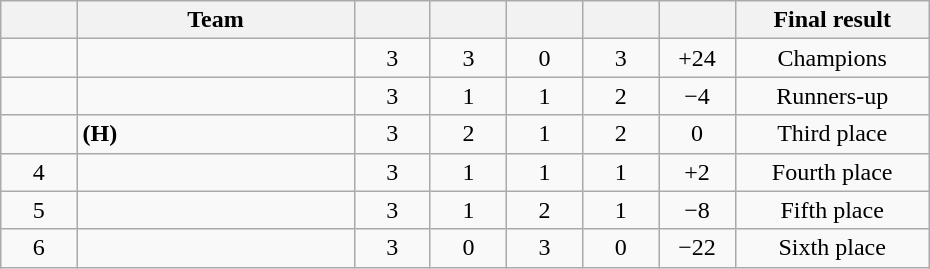<table class="wikitable" style="text-align:center;" width="620">
<tr>
<th width="5.5%"></th>
<th width="20%">Team</th>
<th width="5.5%"></th>
<th width="5.5%"></th>
<th width="5.5%"></th>
<th width="5.5%"></th>
<th width="5.5%"></th>
<th width="14%">Final result</th>
</tr>
<tr>
<td></td>
<td align="left"></td>
<td>3</td>
<td>3</td>
<td>0</td>
<td>3</td>
<td>+24</td>
<td>Champions</td>
</tr>
<tr>
<td></td>
<td align="left"></td>
<td>3</td>
<td>1</td>
<td>1</td>
<td>2</td>
<td>−4</td>
<td>Runners-up</td>
</tr>
<tr>
<td></td>
<td align="left"> <strong>(H)</strong></td>
<td>3</td>
<td>2</td>
<td>1</td>
<td>2</td>
<td>0</td>
<td>Third place</td>
</tr>
<tr>
<td>4</td>
<td align="left"></td>
<td>3</td>
<td>1</td>
<td>1</td>
<td>1</td>
<td>+2</td>
<td>Fourth place</td>
</tr>
<tr>
<td>5</td>
<td align="left"></td>
<td>3</td>
<td>1</td>
<td>2</td>
<td>1</td>
<td>−8</td>
<td>Fifth place</td>
</tr>
<tr>
<td>6</td>
<td align="left"></td>
<td>3</td>
<td>0</td>
<td>3</td>
<td>0</td>
<td>−22</td>
<td>Sixth place</td>
</tr>
</table>
